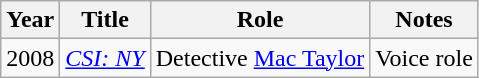<table class="wikitable">
<tr>
<th>Year</th>
<th>Title</th>
<th>Role</th>
<th class="unsortable">Notes</th>
</tr>
<tr>
<td>2008</td>
<td><em><a href='#'>CSI: NY</a></em></td>
<td>Detective <a href='#'>Mac Taylor</a></td>
<td>Voice role</td>
</tr>
</table>
